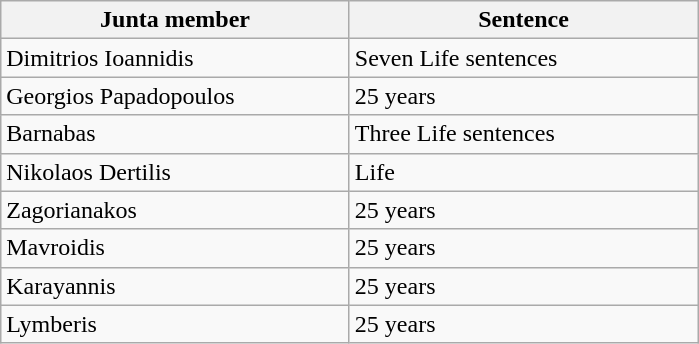<table class="wikitable">
<tr>
<th width="225">Junta member</th>
<th width="225">Sentence</th>
</tr>
<tr>
<td>Dimitrios Ioannidis</td>
<td>Seven Life sentences</td>
</tr>
<tr>
<td>Georgios Papadopoulos</td>
<td>25 years</td>
</tr>
<tr>
<td>Barnabas</td>
<td>Three Life sentences</td>
</tr>
<tr>
<td>Nikolaos Dertilis</td>
<td>Life</td>
</tr>
<tr>
<td>Zagorianakos</td>
<td>25 years</td>
</tr>
<tr>
<td>Mavroidis</td>
<td>25 years</td>
</tr>
<tr>
<td>Karayannis</td>
<td>25 years</td>
</tr>
<tr>
<td>Lymberis</td>
<td>25 years</td>
</tr>
</table>
